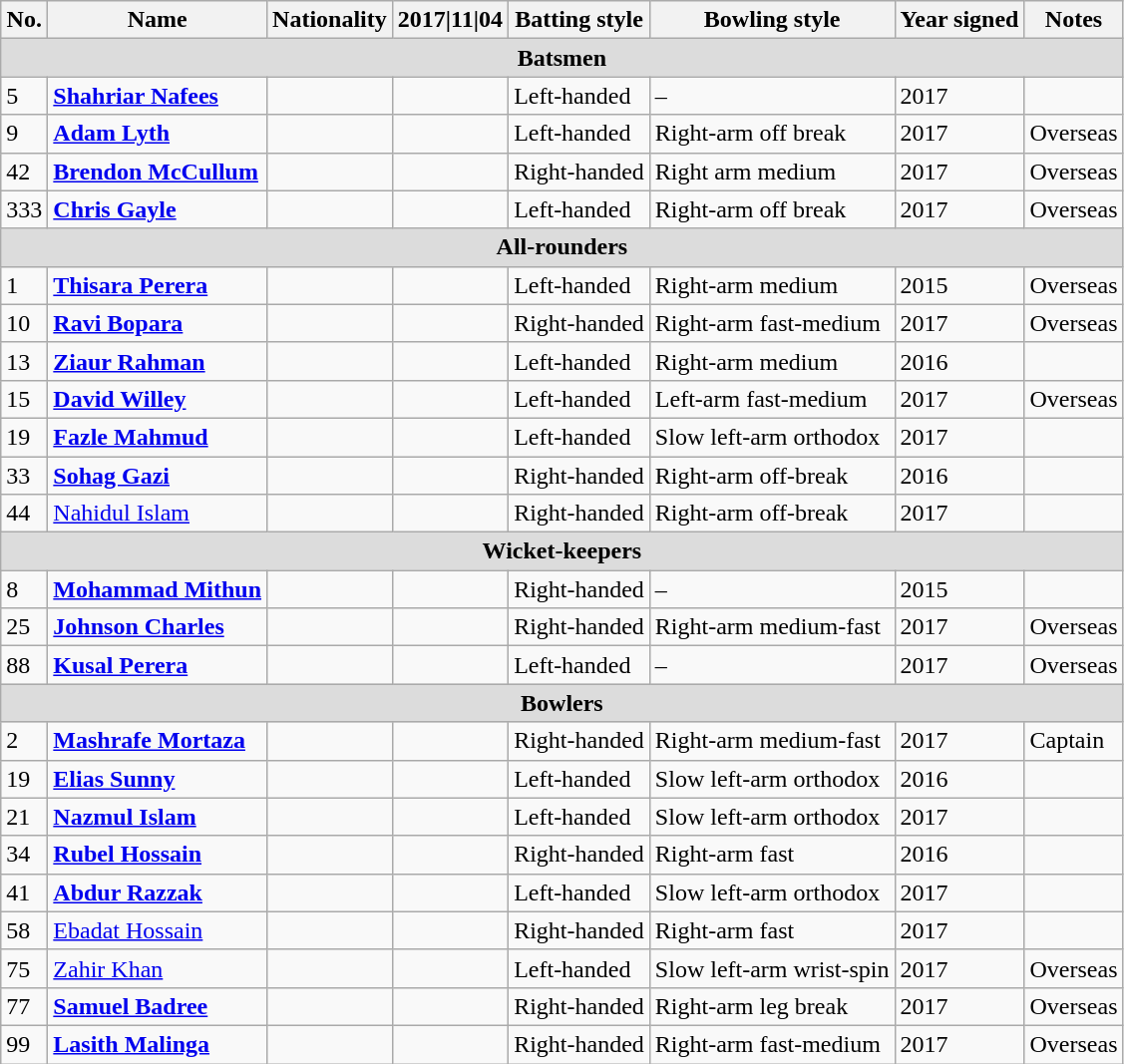<table class="wikitable">
<tr>
<th>No.</th>
<th>Name</th>
<th>Nationality</th>
<th birth date and age2>2017|11|04</th>
<th>Batting style</th>
<th>Bowling style</th>
<th>Year signed</th>
<th>Notes</th>
</tr>
<tr>
<th colspan="9"  style="background:#dcdcdc; text-align:center;">Batsmen</th>
</tr>
<tr>
<td>5</td>
<td><strong><a href='#'>Shahriar Nafees</a></strong></td>
<td></td>
<td></td>
<td>Left-handed</td>
<td>–</td>
<td>2017</td>
<td></td>
</tr>
<tr>
<td>9</td>
<td><strong><a href='#'>Adam Lyth</a></strong></td>
<td></td>
<td></td>
<td>Left-handed</td>
<td>Right-arm off break</td>
<td>2017</td>
<td>Overseas</td>
</tr>
<tr>
<td>42</td>
<td><strong><a href='#'>Brendon McCullum</a></strong></td>
<td></td>
<td></td>
<td>Right-handed</td>
<td>Right arm medium</td>
<td>2017</td>
<td>Overseas</td>
</tr>
<tr>
<td>333</td>
<td><strong><a href='#'>Chris Gayle</a></strong></td>
<td></td>
<td></td>
<td>Left-handed</td>
<td>Right-arm off break</td>
<td>2017</td>
<td>Overseas</td>
</tr>
<tr>
<th colspan="9"  style="background:#dcdcdc; text-align:center;">All-rounders</th>
</tr>
<tr>
<td>1</td>
<td><strong><a href='#'>Thisara Perera</a></strong></td>
<td></td>
<td></td>
<td>Left-handed</td>
<td>Right-arm medium</td>
<td>2015</td>
<td>Overseas</td>
</tr>
<tr>
<td>10</td>
<td><strong><a href='#'>Ravi Bopara</a></strong></td>
<td></td>
<td></td>
<td>Right-handed</td>
<td>Right-arm fast-medium</td>
<td>2017</td>
<td>Overseas</td>
</tr>
<tr>
<td>13</td>
<td><strong><a href='#'>Ziaur Rahman</a></strong></td>
<td></td>
<td></td>
<td>Left-handed</td>
<td>Right-arm medium</td>
<td>2016</td>
<td></td>
</tr>
<tr>
<td>15</td>
<td><strong><a href='#'>David Willey</a></strong></td>
<td></td>
<td></td>
<td>Left-handed</td>
<td>Left-arm fast-medium</td>
<td>2017</td>
<td>Overseas</td>
</tr>
<tr>
<td>19</td>
<td><strong><a href='#'>Fazle Mahmud</a></strong></td>
<td></td>
<td></td>
<td>Left-handed</td>
<td>Slow left-arm orthodox</td>
<td>2017</td>
<td></td>
</tr>
<tr>
<td>33</td>
<td><strong><a href='#'>Sohag Gazi</a></strong></td>
<td></td>
<td></td>
<td>Right-handed</td>
<td>Right-arm off-break</td>
<td>2016</td>
<td></td>
</tr>
<tr>
<td>44</td>
<td><a href='#'>Nahidul Islam</a></td>
<td></td>
<td></td>
<td>Right-handed</td>
<td>Right-arm off-break</td>
<td>2017</td>
<td></td>
</tr>
<tr>
<th colspan="9"  style="background:#dcdcdc; text-align:center;">Wicket-keepers</th>
</tr>
<tr>
<td>8</td>
<td><strong><a href='#'>Mohammad Mithun</a></strong></td>
<td></td>
<td></td>
<td>Right-handed</td>
<td>–</td>
<td>2015</td>
<td></td>
</tr>
<tr>
<td>25</td>
<td><strong><a href='#'>Johnson Charles</a></strong></td>
<td></td>
<td></td>
<td>Right-handed</td>
<td>Right-arm medium-fast</td>
<td>2017</td>
<td>Overseas</td>
</tr>
<tr>
<td>88</td>
<td><strong><a href='#'>Kusal Perera</a></strong></td>
<td></td>
<td></td>
<td>Left-handed</td>
<td>–</td>
<td>2017</td>
<td>Overseas</td>
</tr>
<tr>
<th colspan="9"  style="background:#dcdcdc; text-align:center;">Bowlers</th>
</tr>
<tr>
<td>2</td>
<td><strong><a href='#'>Mashrafe Mortaza</a></strong></td>
<td></td>
<td></td>
<td>Right-handed</td>
<td>Right-arm medium-fast</td>
<td>2017</td>
<td>Captain</td>
</tr>
<tr>
<td>19</td>
<td><strong><a href='#'>Elias Sunny</a></strong></td>
<td></td>
<td></td>
<td>Left-handed</td>
<td>Slow left-arm orthodox</td>
<td>2016</td>
<td></td>
</tr>
<tr>
<td>21</td>
<td><strong><a href='#'>Nazmul Islam</a></strong></td>
<td></td>
<td></td>
<td>Left-handed</td>
<td>Slow left-arm orthodox</td>
<td>2017</td>
<td></td>
</tr>
<tr>
<td>34</td>
<td><strong><a href='#'>Rubel Hossain</a></strong></td>
<td></td>
<td></td>
<td>Right-handed</td>
<td>Right-arm fast</td>
<td>2016</td>
<td></td>
</tr>
<tr>
<td>41</td>
<td><strong><a href='#'>Abdur Razzak</a></strong></td>
<td></td>
<td></td>
<td>Left-handed</td>
<td>Slow left-arm orthodox</td>
<td>2017</td>
<td></td>
</tr>
<tr>
<td>58</td>
<td><a href='#'>Ebadat Hossain</a></td>
<td></td>
<td></td>
<td>Right-handed</td>
<td>Right-arm fast</td>
<td>2017</td>
<td></td>
</tr>
<tr>
<td>75</td>
<td><a href='#'>Zahir Khan</a></td>
<td></td>
<td></td>
<td>Left-handed</td>
<td>Slow left-arm wrist-spin</td>
<td>2017</td>
<td>Overseas</td>
</tr>
<tr>
<td>77</td>
<td><strong><a href='#'>Samuel Badree</a></strong></td>
<td></td>
<td></td>
<td>Right-handed</td>
<td>Right-arm leg break</td>
<td>2017</td>
<td>Overseas</td>
</tr>
<tr>
<td>99</td>
<td><strong><a href='#'>Lasith Malinga</a></strong></td>
<td></td>
<td></td>
<td>Right-handed</td>
<td>Right-arm fast-medium</td>
<td>2017</td>
<td>Overseas</td>
</tr>
</table>
